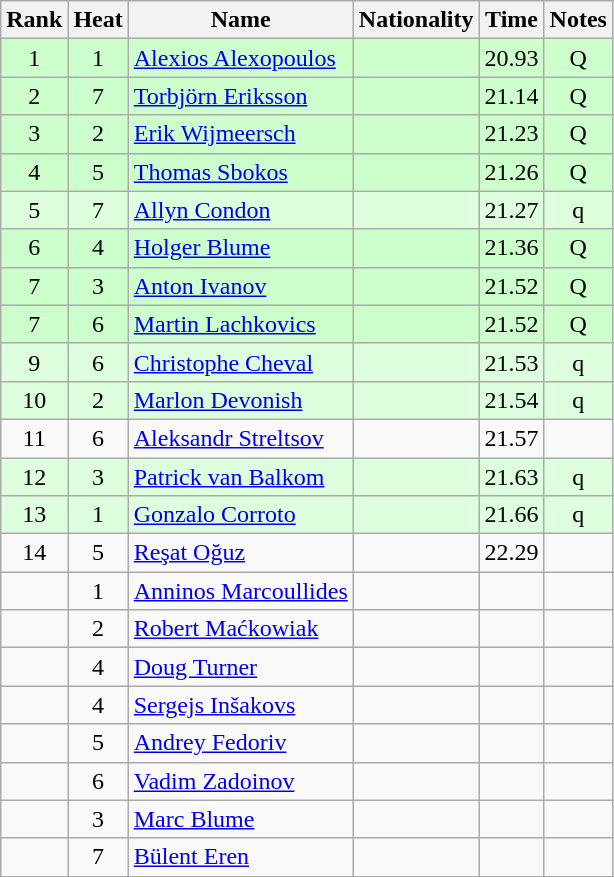<table class="wikitable sortable" style="text-align:center">
<tr>
<th>Rank</th>
<th>Heat</th>
<th>Name</th>
<th>Nationality</th>
<th>Time</th>
<th>Notes</th>
</tr>
<tr bgcolor=ccffcc>
<td>1</td>
<td>1</td>
<td align="left"><a href='#'>Alexios Alexopoulos</a></td>
<td align=left></td>
<td>20.93</td>
<td>Q</td>
</tr>
<tr bgcolor=ccffcc>
<td>2</td>
<td>7</td>
<td align="left"><a href='#'>Torbjörn Eriksson</a></td>
<td align=left></td>
<td>21.14</td>
<td>Q</td>
</tr>
<tr bgcolor=ccffcc>
<td>3</td>
<td>2</td>
<td align="left"><a href='#'>Erik Wijmeersch</a></td>
<td align=left></td>
<td>21.23</td>
<td>Q</td>
</tr>
<tr bgcolor=ccffcc>
<td>4</td>
<td>5</td>
<td align="left"><a href='#'>Thomas Sbokos</a></td>
<td align=left></td>
<td>21.26</td>
<td>Q</td>
</tr>
<tr bgcolor=ddffdd>
<td>5</td>
<td>7</td>
<td align="left"><a href='#'>Allyn Condon</a></td>
<td align=left></td>
<td>21.27</td>
<td>q</td>
</tr>
<tr bgcolor=ccffcc>
<td>6</td>
<td>4</td>
<td align="left"><a href='#'>Holger Blume</a></td>
<td align=left></td>
<td>21.36</td>
<td>Q</td>
</tr>
<tr bgcolor=ccffcc>
<td>7</td>
<td>3</td>
<td align="left"><a href='#'>Anton Ivanov</a></td>
<td align=left></td>
<td>21.52</td>
<td>Q</td>
</tr>
<tr bgcolor=ccffcc>
<td>7</td>
<td>6</td>
<td align="left"><a href='#'>Martin Lachkovics</a></td>
<td align=left></td>
<td>21.52</td>
<td>Q</td>
</tr>
<tr bgcolor=ddffdd>
<td>9</td>
<td>6</td>
<td align="left"><a href='#'>Christophe Cheval</a></td>
<td align=left></td>
<td>21.53</td>
<td>q</td>
</tr>
<tr bgcolor=ddffdd>
<td>10</td>
<td>2</td>
<td align="left"><a href='#'>Marlon Devonish</a></td>
<td align=left></td>
<td>21.54</td>
<td>q</td>
</tr>
<tr>
<td>11</td>
<td>6</td>
<td align="left"><a href='#'>Aleksandr Streltsov</a></td>
<td align=left></td>
<td>21.57</td>
<td></td>
</tr>
<tr bgcolor=ddffdd>
<td>12</td>
<td>3</td>
<td align="left"><a href='#'>Patrick van Balkom</a></td>
<td align=left></td>
<td>21.63</td>
<td>q</td>
</tr>
<tr bgcolor=ddffdd>
<td>13</td>
<td>1</td>
<td align="left"><a href='#'>Gonzalo Corroto</a></td>
<td align=left></td>
<td>21.66</td>
<td>q</td>
</tr>
<tr>
<td>14</td>
<td>5</td>
<td align="left"><a href='#'>Reşat Oğuz</a></td>
<td align=left></td>
<td>22.29</td>
<td></td>
</tr>
<tr>
<td></td>
<td>1</td>
<td align="left"><a href='#'>Anninos Marcoullides</a></td>
<td align=left></td>
<td></td>
<td></td>
</tr>
<tr>
<td></td>
<td>2</td>
<td align="left"><a href='#'>Robert Maćkowiak</a></td>
<td align=left></td>
<td></td>
<td></td>
</tr>
<tr>
<td></td>
<td>4</td>
<td align="left"><a href='#'>Doug Turner</a></td>
<td align=left></td>
<td></td>
<td></td>
</tr>
<tr>
<td></td>
<td>4</td>
<td align="left"><a href='#'>Sergejs Inšakovs</a></td>
<td align=left></td>
<td></td>
<td></td>
</tr>
<tr>
<td></td>
<td>5</td>
<td align="left"><a href='#'>Andrey Fedoriv</a></td>
<td align=left></td>
<td></td>
<td></td>
</tr>
<tr>
<td></td>
<td>6</td>
<td align="left"><a href='#'>Vadim Zadoinov</a></td>
<td align=left></td>
<td></td>
<td></td>
</tr>
<tr>
<td></td>
<td>3</td>
<td align="left"><a href='#'>Marc Blume</a></td>
<td align=left></td>
<td></td>
<td></td>
</tr>
<tr>
<td></td>
<td>7</td>
<td align="left"><a href='#'>Bülent Eren</a></td>
<td align=left></td>
<td></td>
<td></td>
</tr>
</table>
